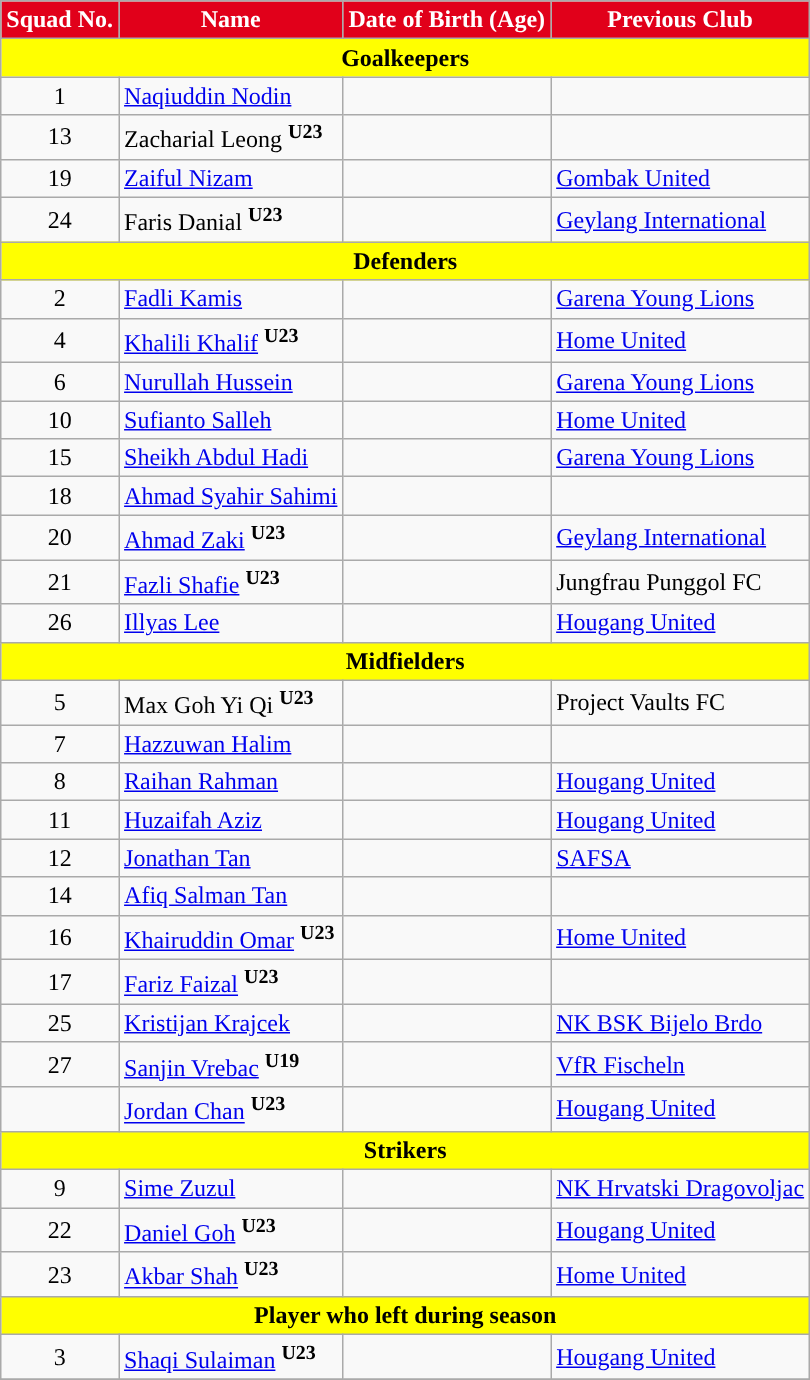<table class="wikitable" font-size:100%; width:70%;">
<tr>
<th style="background:#e1001a; color:white; text-align:center;">Squad No.</th>
<th style="background:#e1001a; color:white; text-align:center;">Name</th>
<th style="background:#e1001a; color:white; text-align:center;">Date of Birth (Age)</th>
<th style="background:#e1001a; color:white; text-align:center;">Previous Club</th>
</tr>
<tr>
<th colspan="4" style="background:yellow; text-align:center">Goalkeepers</th>
</tr>
<tr>
<td style="text-align:center;">1</td>
<td><a href='#'>Naqiuddin Nodin</a></td>
<td style="text-align:center;"></td>
<td></td>
</tr>
<tr>
<td style="text-align:center;">13</td>
<td>Zacharial Leong <sup><strong>U23</strong></sup></td>
<td style="text-align:center;"></td>
<td></td>
</tr>
<tr>
<td style="text-align:center;">19</td>
<td><a href='#'>Zaiful Nizam</a></td>
<td style="text-align:center;"></td>
<td><a href='#'>Gombak United</a></td>
</tr>
<tr>
<td style="text-align:center;">24</td>
<td>Faris Danial <sup><strong>U23</strong></sup></td>
<td style="text-align:center;"></td>
<td><a href='#'>Geylang International</a></td>
</tr>
<tr>
<th colspan="4" style="background:yellow; text-align:center">Defenders</th>
</tr>
<tr>
<td style="text-align:center;">2</td>
<td><a href='#'>Fadli Kamis</a></td>
<td style="text-align:center;"></td>
<td><a href='#'>Garena Young Lions</a></td>
</tr>
<tr>
<td style="text-align:center;">4</td>
<td><a href='#'>Khalili Khalif</a> <sup><strong>U23</strong></sup></td>
<td style="text-align:center;"></td>
<td><a href='#'>Home United</a></td>
</tr>
<tr>
<td style="text-align:center;">6</td>
<td><a href='#'>Nurullah Hussein</a></td>
<td style="text-align:center;"></td>
<td><a href='#'>Garena Young Lions</a></td>
</tr>
<tr>
<td style="text-align:center;">10</td>
<td><a href='#'>Sufianto Salleh</a></td>
<td style="text-align:center;"></td>
<td><a href='#'>Home United</a></td>
</tr>
<tr>
<td style="text-align:center;">15</td>
<td><a href='#'>Sheikh Abdul Hadi</a></td>
<td style="text-align:center;"></td>
<td><a href='#'>Garena Young Lions</a></td>
</tr>
<tr>
<td style="text-align:center;">18</td>
<td><a href='#'>Ahmad Syahir Sahimi</a></td>
<td style="text-align:center;"></td>
<td></td>
</tr>
<tr>
<td style="text-align:center;">20</td>
<td><a href='#'>Ahmad Zaki</a> <sup><strong>U23</strong></sup></td>
<td style="text-align:center;"></td>
<td><a href='#'>Geylang International</a></td>
</tr>
<tr>
<td style="text-align:center;">21</td>
<td><a href='#'>Fazli Shafie</a> <sup><strong>U23</strong></sup></td>
<td style="text-align:center;"></td>
<td>Jungfrau Punggol FC</td>
</tr>
<tr>
<td style="text-align:center;">26</td>
<td><a href='#'>Illyas Lee</a></td>
<td style="text-align:center;"></td>
<td><a href='#'>Hougang United</a></td>
</tr>
<tr>
<th colspan="4" style="background:yellow; text-align:center">Midfielders</th>
</tr>
<tr>
<td style="text-align:center;">5</td>
<td>Max Goh Yi Qi <sup><strong>U23</strong></sup></td>
<td style="text-align:center;"></td>
<td>Project Vaults FC</td>
</tr>
<tr>
<td style="text-align:center;">7</td>
<td><a href='#'>Hazzuwan Halim</a></td>
<td style="text-align:center;"></td>
<td></td>
</tr>
<tr>
<td style="text-align:center;">8</td>
<td><a href='#'>Raihan Rahman</a></td>
<td style="text-align:center;"></td>
<td><a href='#'>Hougang United</a></td>
</tr>
<tr>
<td style="text-align:center;">11</td>
<td><a href='#'>Huzaifah Aziz</a></td>
<td style="text-align:center;"></td>
<td><a href='#'>Hougang United</a></td>
</tr>
<tr>
<td style="text-align:center;">12</td>
<td><a href='#'>Jonathan Tan</a></td>
<td style="text-align:center;"></td>
<td><a href='#'>SAFSA</a></td>
</tr>
<tr>
<td style="text-align:center;">14</td>
<td><a href='#'>Afiq Salman Tan</a></td>
<td style="text-align:center;"></td>
<td></td>
</tr>
<tr>
<td style="text-align:center;">16</td>
<td><a href='#'>Khairuddin Omar</a> <sup><strong>U23</strong></sup></td>
<td style="text-align:center;"></td>
<td><a href='#'>Home United</a></td>
</tr>
<tr>
<td style="text-align:center;">17</td>
<td><a href='#'>Fariz Faizal</a> <sup><strong>U23</strong></sup></td>
<td style="text-align:center;"></td>
<td></td>
</tr>
<tr>
<td style="text-align:center;">25</td>
<td> <a href='#'>Kristijan Krajcek</a></td>
<td style="text-align:center;"></td>
<td> <a href='#'>NK BSK Bijelo Brdo</a></td>
</tr>
<tr>
<td style="text-align:center;">27</td>
<td> <a href='#'>Sanjin Vrebac</a> <sup><strong>U19</strong></sup></td>
<td style="text-align:center;"></td>
<td> <a href='#'>VfR Fischeln</a></td>
</tr>
<tr>
<td style="text-align:center;"></td>
<td><a href='#'>Jordan Chan</a> <sup><strong>U23</strong></sup></td>
<td style="text-align:center;"></td>
<td><a href='#'>Hougang United</a></td>
</tr>
<tr>
<th colspan="4" style="background:yellow; text-align:center">Strikers</th>
</tr>
<tr>
<td style="text-align:center;">9</td>
<td> <a href='#'>Sime Zuzul</a></td>
<td style="text-align:center;"></td>
<td> <a href='#'>NK Hrvatski Dragovoljac</a></td>
</tr>
<tr>
<td style="text-align:center;">22</td>
<td><a href='#'>Daniel Goh</a> <sup><strong>U23</strong></sup></td>
<td style="text-align:center;"></td>
<td><a href='#'>Hougang United</a></td>
</tr>
<tr>
<td style="text-align:center;">23</td>
<td><a href='#'>Akbar Shah</a> <sup><strong>U23</strong></sup></td>
<td style="text-align:center;"></td>
<td><a href='#'>Home United</a></td>
</tr>
<tr>
<th colspan="4" style="background:yellow; text-align:center">Player who left during season</th>
</tr>
<tr>
<td style="text-align:center;">3</td>
<td><a href='#'>Shaqi Sulaiman</a> <sup><strong>U23</strong></sup></td>
<td style="text-align:center;"></td>
<td><a href='#'>Hougang United</a></td>
</tr>
<tr>
</tr>
</table>
